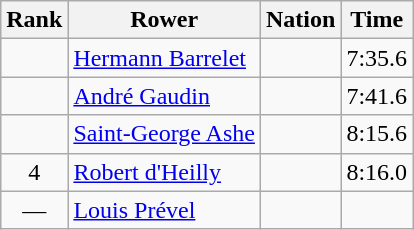<table class="wikitable sortable" style="text-align:center">
<tr>
<th>Rank</th>
<th>Rower</th>
<th>Nation</th>
<th>Time</th>
</tr>
<tr>
<td></td>
<td align=left><a href='#'>Hermann Barrelet</a></td>
<td align=left></td>
<td>7:35.6</td>
</tr>
<tr>
<td></td>
<td align=left><a href='#'>André Gaudin</a></td>
<td align=left></td>
<td>7:41.6</td>
</tr>
<tr>
<td></td>
<td align=left><a href='#'>Saint-George Ashe</a></td>
<td align=left></td>
<td>8:15.6</td>
</tr>
<tr>
<td>4</td>
<td align=left><a href='#'>Robert d'Heilly</a></td>
<td align=left></td>
<td>8:16.0</td>
</tr>
<tr>
<td data-sort-value=5>—</td>
<td align=left><a href='#'>Louis Prével</a></td>
<td align=left></td>
<td data-sort-value=9:99.9></td>
</tr>
</table>
